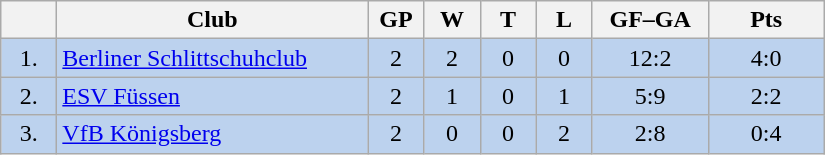<table class="wikitable">
<tr>
<th width="30"></th>
<th width="200">Club</th>
<th width="30">GP</th>
<th width="30">W</th>
<th width="30">T</th>
<th width="30">L</th>
<th width="70">GF–GA</th>
<th width="70">Pts</th>
</tr>
<tr bgcolor="#BCD2EE" align="center">
<td>1.</td>
<td align="left"><a href='#'>Berliner Schlittschuhclub</a></td>
<td>2</td>
<td>2</td>
<td>0</td>
<td>0</td>
<td>12:2</td>
<td>4:0</td>
</tr>
<tr bgcolor=#BCD2EE align="center">
<td>2.</td>
<td align="left"><a href='#'>ESV Füssen</a></td>
<td>2</td>
<td>1</td>
<td>0</td>
<td>1</td>
<td>5:9</td>
<td>2:2</td>
</tr>
<tr bgcolor=#BCD2EE align="center">
<td>3.</td>
<td align="left"><a href='#'>VfB Königsberg</a></td>
<td>2</td>
<td>0</td>
<td>0</td>
<td>2</td>
<td>2:8</td>
<td>0:4</td>
</tr>
</table>
